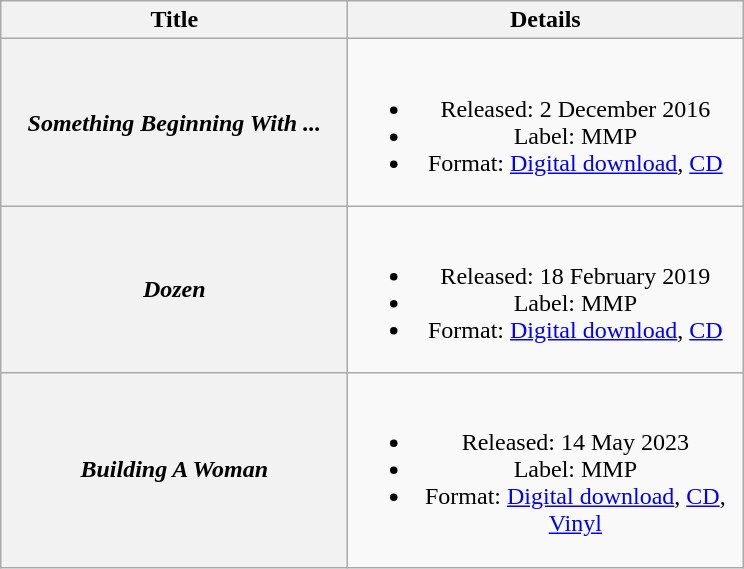<table class="wikitable plainrowheaders" style="text-align:center;">
<tr>
<th scope="col" style="width:14em;">Title</th>
<th scope="col" style="width:16em;">Details</th>
</tr>
<tr>
<th scope="row"><em>Something Beginning With ...</em></th>
<td><br><ul><li>Released: 2 December 2016</li><li>Label: MMP</li><li>Format: <a href='#'>Digital download</a>, <a href='#'>CD</a></li></ul></td>
</tr>
<tr>
<th scope="row"><em>Dozen</em></th>
<td><br><ul><li>Released: 18 February 2019</li><li>Label: MMP</li><li>Format: <a href='#'>Digital download</a>, <a href='#'>CD</a></li></ul></td>
</tr>
<tr>
<th scope="row"><em>Building A Woman</em></th>
<td><br><ul><li>Released: 14 May 2023</li><li>Label: MMP</li><li>Format: <a href='#'>Digital download</a>, <a href='#'>CD</a>, <a href='#'>Vinyl</a></li></ul></td>
</tr>
</table>
